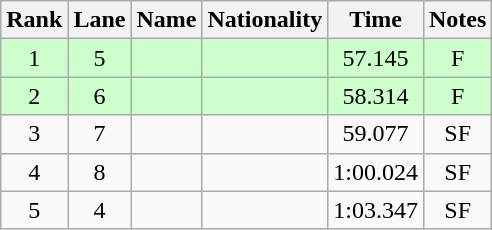<table class="wikitable sortable" style="text-align:center">
<tr>
<th>Rank</th>
<th>Lane</th>
<th>Name</th>
<th>Nationality</th>
<th>Time</th>
<th>Notes</th>
</tr>
<tr bgcolor=ccffcc>
<td>1</td>
<td>5</td>
<td align=left></td>
<td align=left></td>
<td>57.145</td>
<td>F</td>
</tr>
<tr bgcolor=ccffcc>
<td>2</td>
<td>6</td>
<td align=left></td>
<td align=left></td>
<td>58.314</td>
<td>F</td>
</tr>
<tr>
<td>3</td>
<td>7</td>
<td align=left></td>
<td align=left></td>
<td>59.077</td>
<td>SF</td>
</tr>
<tr>
<td>4</td>
<td>8</td>
<td align=left></td>
<td align=left></td>
<td>1:00.024</td>
<td>SF</td>
</tr>
<tr>
<td>5</td>
<td>4</td>
<td align=left></td>
<td align=left></td>
<td>1:03.347</td>
<td>SF</td>
</tr>
</table>
